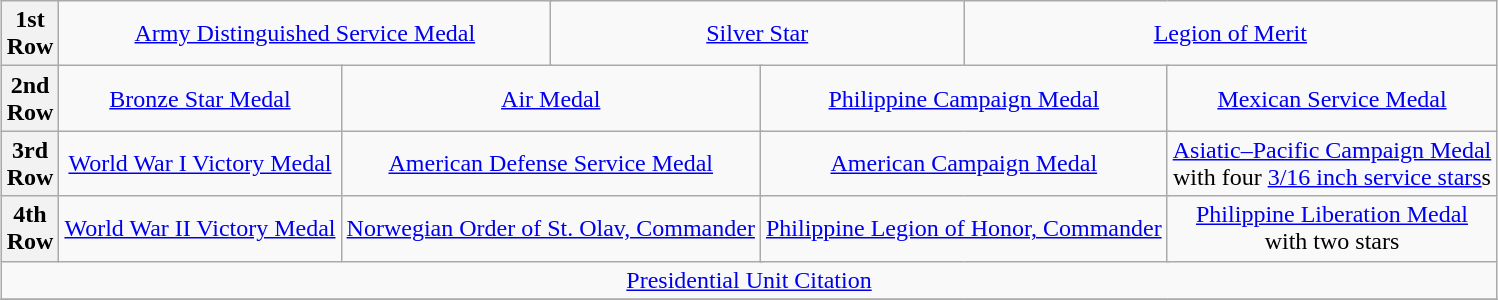<table class="wikitable" style="margin:1em auto; text-align:center;">
<tr>
<th>1st <br>Row</th>
<td colspan="6"><a href='#'>Army Distinguished Service Medal</a></td>
<td colspan="4"><a href='#'>Silver Star</a></td>
<td colspan="5"><a href='#'>Legion of Merit</a></td>
</tr>
<tr>
<th>2nd <br>Row</th>
<td colspan="4"><a href='#'>Bronze Star Medal</a></td>
<td colspan="4"><a href='#'>Air Medal</a></td>
<td colspan="4"><a href='#'>Philippine Campaign Medal</a></td>
<td colspan="4"><a href='#'>Mexican Service Medal</a></td>
</tr>
<tr>
<th>3rd <br>Row</th>
<td colspan="4"><a href='#'>World War I Victory Medal</a></td>
<td colspan="4"><a href='#'>American Defense Service Medal</a></td>
<td colspan="4"><a href='#'>American Campaign Medal</a></td>
<td colspan="4"><a href='#'>Asiatic–Pacific Campaign Medal</a><br> with four <a href='#'>3/16 inch service stars</a>s</td>
</tr>
<tr>
<th>4th <br>Row</th>
<td colspan="4"><a href='#'>World War II Victory Medal</a></td>
<td colspan="4"><a href='#'>Norwegian Order of St. Olav, Commander</a></td>
<td colspan="4"><a href='#'>Philippine Legion of Honor, Commander</a></td>
<td colspan="4"><a href='#'>Philippine Liberation Medal</a> <br> with two stars</td>
</tr>
<tr>
<td colspan="19"><a href='#'>Presidential Unit Citation</a></td>
</tr>
<tr>
</tr>
</table>
